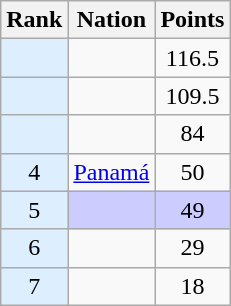<table class="wikitable sortable" style="text-align:center">
<tr>
<th>Rank</th>
<th>Nation</th>
<th>Points</th>
</tr>
<tr>
<td bgcolor = DDEEFF></td>
<td align=left></td>
<td>116.5</td>
</tr>
<tr>
<td bgcolor = DDEEFF></td>
<td align=left></td>
<td>109.5</td>
</tr>
<tr>
<td bgcolor = DDEEFF></td>
<td align=left></td>
<td>84</td>
</tr>
<tr>
<td bgcolor = DDEEFF>4</td>
<td align=left> <a href='#'>Panamá</a></td>
<td>50</td>
</tr>
<tr style="background-color:#ccccff">
<td bgcolor = DDEEFF>5</td>
<td align=left></td>
<td>49</td>
</tr>
<tr>
<td bgcolor = DDEEFF>6</td>
<td align=left></td>
<td>29</td>
</tr>
<tr>
<td bgcolor = DDEEFF>7</td>
<td align=left></td>
<td>18</td>
</tr>
</table>
